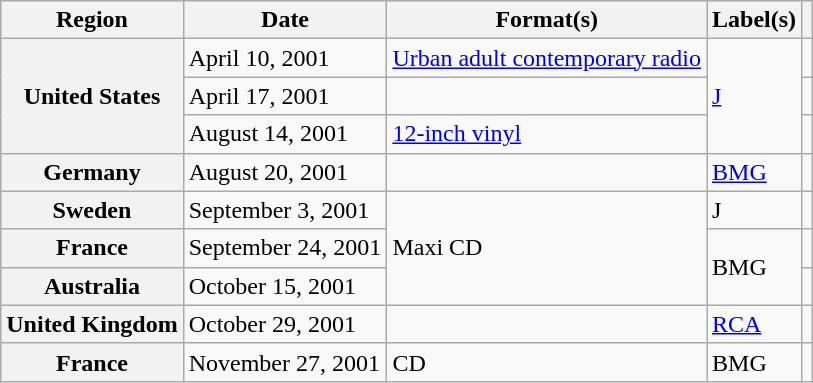<table class="wikitable plainrowheaders">
<tr>
<th scope="col">Region</th>
<th scope="col">Date</th>
<th scope="col">Format(s)</th>
<th scope="col">Label(s)</th>
<th scope="col"></th>
</tr>
<tr>
<th scope="row" rowspan="3">United States</th>
<td>April 10, 2001</td>
<td><a href='#'>Urban adult contemporary radio</a></td>
<td rowspan="3"><a href='#'>J</a></td>
<td></td>
</tr>
<tr>
<td>April 17, 2001</td>
<td></td>
<td></td>
</tr>
<tr>
<td>August 14, 2001</td>
<td><a href='#'>12-inch vinyl</a></td>
<td></td>
</tr>
<tr>
<th scope="row">Germany</th>
<td>August 20, 2001</td>
<td></td>
<td><a href='#'>BMG</a></td>
<td></td>
</tr>
<tr>
<th scope="row">Sweden</th>
<td>September 3, 2001</td>
<td rowspan="3">Maxi CD</td>
<td>J</td>
<td></td>
</tr>
<tr>
<th scope="row">France</th>
<td>September 24, 2001</td>
<td rowspan="2">BMG</td>
<td></td>
</tr>
<tr>
<th scope="row">Australia</th>
<td>October 15, 2001</td>
<td></td>
</tr>
<tr>
<th scope="row">United Kingdom</th>
<td>October 29, 2001</td>
<td></td>
<td><a href='#'>RCA</a></td>
<td></td>
</tr>
<tr>
<th scope="row">France</th>
<td>November 27, 2001</td>
<td>CD</td>
<td>BMG</td>
<td></td>
</tr>
</table>
